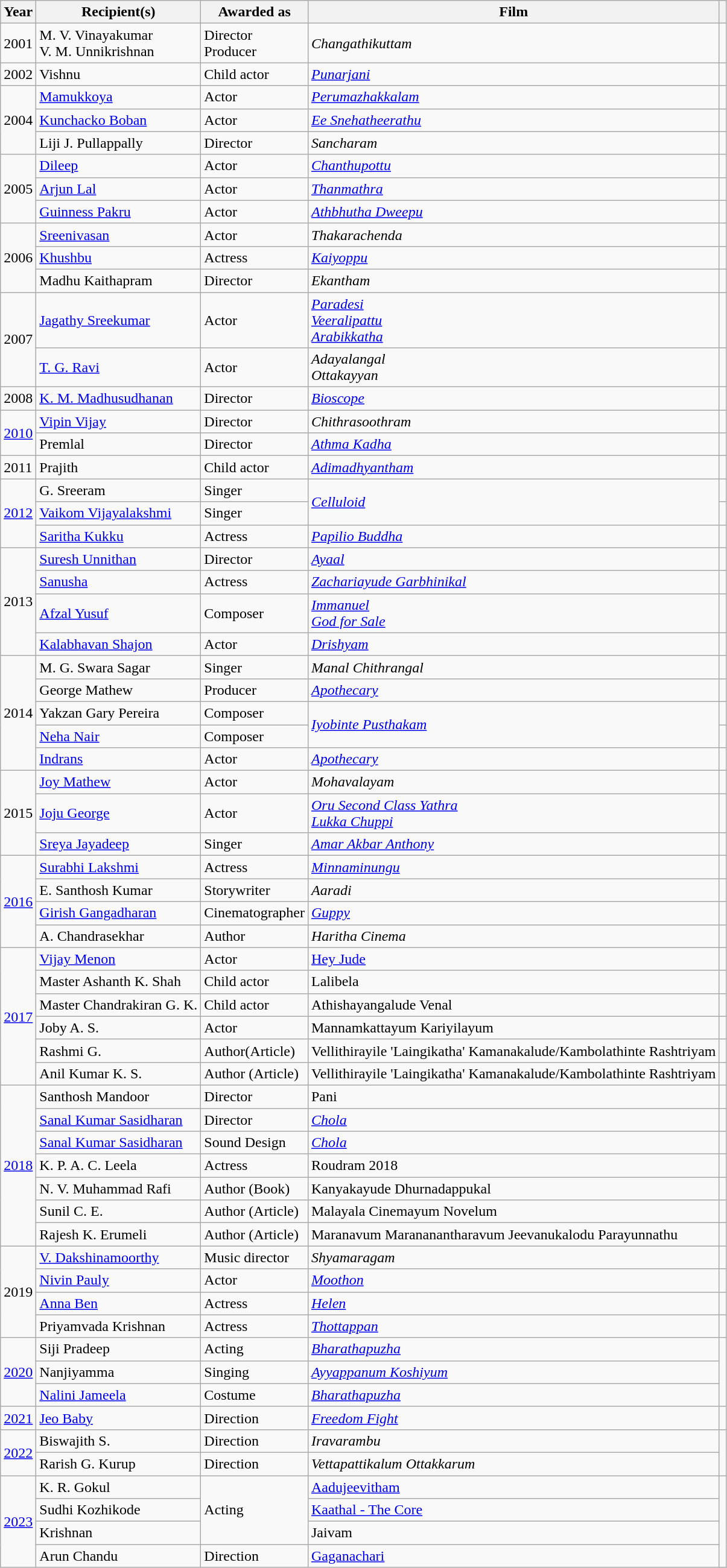<table class="wikitable sortable">
<tr>
<th>Year</th>
<th>Recipient(s)</th>
<th>Awarded as</th>
<th>Film</th>
<th class="unsortable"></th>
</tr>
<tr>
<td>2001</td>
<td>M. V. Vinayakumar<br>V. M. Unnikrishnan</td>
<td>Director<br>Producer</td>
<td><em>Changathikuttam</em></td>
<td></td>
</tr>
<tr>
<td>2002</td>
<td>Vishnu</td>
<td>Child actor</td>
<td><em><a href='#'>Punarjani</a></em></td>
<td></td>
</tr>
<tr>
<td rowspan="3">2004</td>
<td><a href='#'>Mamukkoya</a></td>
<td>Actor</td>
<td><em><a href='#'>Perumazhakkalam</a></em></td>
<td></td>
</tr>
<tr>
<td><a href='#'>Kunchacko Boban</a></td>
<td>Actor</td>
<td><em><a href='#'>Ee Snehatheerathu</a></em></td>
<td></td>
</tr>
<tr>
<td>Liji J. Pullappally</td>
<td>Director</td>
<td><em>Sancharam</em></td>
<td></td>
</tr>
<tr>
<td rowspan="3">2005</td>
<td><a href='#'>Dileep</a></td>
<td>Actor</td>
<td><em><a href='#'>Chanthupottu</a></em></td>
<td></td>
</tr>
<tr>
<td><a href='#'>Arjun Lal</a></td>
<td>Actor</td>
<td><em><a href='#'>Thanmathra</a></em></td>
<td></td>
</tr>
<tr>
<td><a href='#'>Guinness Pakru</a></td>
<td>Actor</td>
<td><em><a href='#'>Athbhutha Dweepu</a></em></td>
<td></td>
</tr>
<tr>
<td rowspan="3">2006</td>
<td><a href='#'>Sreenivasan</a></td>
<td>Actor</td>
<td><em>Thakarachenda</em></td>
<td></td>
</tr>
<tr>
<td><a href='#'>Khushbu</a></td>
<td>Actress</td>
<td><em><a href='#'>Kaiyoppu</a></em></td>
<td></td>
</tr>
<tr>
<td>Madhu Kaithapram</td>
<td>Director</td>
<td><em>Ekantham</em></td>
<td></td>
</tr>
<tr>
<td rowspan="2">2007</td>
<td><a href='#'>Jagathy Sreekumar</a></td>
<td>Actor</td>
<td><em><a href='#'>Paradesi</a></em><br><em><a href='#'>Veeralipattu</a></em><br><em><a href='#'>Arabikkatha</a></em></td>
<td></td>
</tr>
<tr>
<td><a href='#'>T. G. Ravi</a></td>
<td>Actor</td>
<td><em>Adayalangal</em><br><em>Ottakayyan</em></td>
<td></td>
</tr>
<tr>
<td>2008</td>
<td><a href='#'>K. M. Madhusudhanan</a></td>
<td>Director</td>
<td><em><a href='#'>Bioscope</a></em></td>
<td></td>
</tr>
<tr>
<td rowspan="2"><a href='#'>2010</a></td>
<td><a href='#'>Vipin Vijay</a></td>
<td>Director</td>
<td><em>Chithrasoothram</em></td>
<td></td>
</tr>
<tr>
<td>Premlal</td>
<td>Director</td>
<td><em><a href='#'>Athma Kadha</a></em></td>
<td></td>
</tr>
<tr>
<td>2011</td>
<td>Prajith</td>
<td>Child actor</td>
<td><em><a href='#'>Adimadhyantham</a></em></td>
<td></td>
</tr>
<tr>
<td rowspan="3"><a href='#'>2012</a></td>
<td>G. Sreeram</td>
<td>Singer</td>
<td rowspan="2"><em><a href='#'>Celluloid</a></em></td>
<td></td>
</tr>
<tr>
<td><a href='#'>Vaikom Vijayalakshmi</a></td>
<td>Singer</td>
<td></td>
</tr>
<tr>
<td><a href='#'>Saritha Kukku</a></td>
<td>Actress</td>
<td><em><a href='#'>Papilio Buddha</a></em></td>
<td></td>
</tr>
<tr>
<td rowspan="4">2013</td>
<td><a href='#'>Suresh Unnithan</a></td>
<td>Director</td>
<td><em><a href='#'>Ayaal</a></em></td>
<td></td>
</tr>
<tr>
<td><a href='#'>Sanusha</a></td>
<td>Actress</td>
<td><em><a href='#'>Zachariayude Garbhinikal</a></em></td>
<td></td>
</tr>
<tr>
<td><a href='#'>Afzal Yusuf</a></td>
<td>Composer</td>
<td><em><a href='#'>Immanuel</a></em><br><em><a href='#'>God for Sale</a></em></td>
<td></td>
</tr>
<tr>
<td><a href='#'>Kalabhavan Shajon</a></td>
<td>Actor</td>
<td><em><a href='#'>Drishyam</a></em></td>
<td></td>
</tr>
<tr>
<td rowspan="5">2014</td>
<td>M. G. Swara Sagar</td>
<td>Singer</td>
<td><em>Manal Chithrangal</em></td>
<td></td>
</tr>
<tr>
<td>George Mathew</td>
<td>Producer</td>
<td><em><a href='#'>Apothecary</a></em></td>
<td></td>
</tr>
<tr>
<td>Yakzan Gary Pereira</td>
<td>Composer</td>
<td rowspan="2"><em><a href='#'>Iyobinte Pusthakam</a></em></td>
<td></td>
</tr>
<tr>
<td><a href='#'>Neha Nair</a></td>
<td>Composer</td>
<td></td>
</tr>
<tr>
<td><a href='#'>Indrans</a></td>
<td>Actor</td>
<td><em><a href='#'>Apothecary</a></em></td>
<td></td>
</tr>
<tr>
<td rowspan="3">2015</td>
<td><a href='#'>Joy Mathew</a></td>
<td>Actor</td>
<td><em>Mohavalayam</em></td>
<td></td>
</tr>
<tr>
<td><a href='#'>Joju George</a></td>
<td>Actor</td>
<td><em><a href='#'>Oru Second Class Yathra</a></em><br><em><a href='#'>Lukka Chuppi</a></em></td>
<td></td>
</tr>
<tr>
<td><a href='#'>Sreya Jayadeep</a></td>
<td>Singer</td>
<td><em><a href='#'>Amar Akbar Anthony</a></em></td>
<td></td>
</tr>
<tr>
<td rowspan="4"><a href='#'>2016</a></td>
<td><a href='#'>Surabhi Lakshmi</a></td>
<td>Actress</td>
<td><em><a href='#'>Minnaminungu</a></em></td>
<td></td>
</tr>
<tr>
<td>E. Santhosh Kumar</td>
<td>Storywriter</td>
<td><em>Aaradi</em></td>
<td></td>
</tr>
<tr>
<td><a href='#'>Girish Gangadharan</a></td>
<td>Cinematographer</td>
<td><em><a href='#'>Guppy</a></em></td>
<td></td>
</tr>
<tr>
<td>A. Chandrasekhar</td>
<td>Author</td>
<td><em>Haritha Cinema</em></td>
<td></td>
</tr>
<tr>
<td rowspan="6"><a href='#'>2017</a></td>
<td><a href='#'>Vijay Menon</a></td>
<td>Actor</td>
<td><a href='#'>Hey Jude</a></td>
<td></td>
</tr>
<tr>
<td>Master Ashanth K. Shah</td>
<td>Child actor</td>
<td>Lalibela</td>
<td></td>
</tr>
<tr>
<td>Master Chandrakiran G. K.</td>
<td>Child actor</td>
<td>Athishayangalude Venal</td>
<td></td>
</tr>
<tr>
<td>Joby A. S.</td>
<td>Actor</td>
<td>Mannamkattayum Kariyilayum</td>
<td></td>
</tr>
<tr>
<td>Rashmi G.</td>
<td>Author(Article)</td>
<td>Vellithirayile 'Laingikatha' Kamanakalude/Kambolathinte Rashtriyam</td>
<td></td>
</tr>
<tr>
<td>Anil Kumar K. S.</td>
<td>Author (Article)</td>
<td>Vellithirayile 'Laingikatha' Kamanakalude/Kambolathinte Rashtriyam</td>
<td></td>
</tr>
<tr>
<td rowspan="7"><a href='#'>2018</a></td>
<td>Santhosh Mandoor</td>
<td>Director</td>
<td>Pani</td>
<td></td>
</tr>
<tr>
<td><a href='#'>Sanal Kumar Sasidharan</a></td>
<td>Director</td>
<td><em><a href='#'>Chola</a></em></td>
<td></td>
</tr>
<tr>
<td><a href='#'>Sanal Kumar Sasidharan</a></td>
<td>Sound Design</td>
<td><em><a href='#'>Chola</a></em></td>
<td></td>
</tr>
<tr>
<td>K. P. A. C. Leela</td>
<td>Actress</td>
<td>Roudram 2018</td>
<td></td>
</tr>
<tr>
<td>N. V. Muhammad Rafi</td>
<td>Author (Book)</td>
<td>Kanyakayude Dhurnadappukal</td>
<td></td>
</tr>
<tr>
<td>Sunil C. E.</td>
<td>Author (Article)</td>
<td>Malayala Cinemayum Novelum</td>
<td></td>
</tr>
<tr>
<td>Rajesh K. Erumeli</td>
<td>Author (Article)</td>
<td>Maranavum Marananantharavum Jeevanukalodu Parayunnathu</td>
</tr>
<tr>
<td rowspan="4">2019</td>
<td><a href='#'>V. Dakshinamoorthy</a></td>
<td>Music director</td>
<td><em>Shyamaragam</em></td>
<td></td>
</tr>
<tr>
<td><a href='#'>Nivin Pauly</a></td>
<td>Actor</td>
<td><em><a href='#'>Moothon</a></em></td>
<td></td>
</tr>
<tr>
<td><a href='#'>Anna Ben</a></td>
<td>Actress</td>
<td><em><a href='#'>Helen</a></em></td>
<td></td>
</tr>
<tr>
<td>Priyamvada Krishnan</td>
<td>Actress</td>
<td><em><a href='#'>Thottappan</a></em></td>
<td></td>
</tr>
<tr>
<td rowspan="3"><a href='#'>2020</a></td>
<td>Siji Pradeep</td>
<td>Acting</td>
<td><em><a href='#'>Bharathapuzha</a></em></td>
<td rowspan="3"></td>
</tr>
<tr>
<td>Nanjiyamma</td>
<td>Singing</td>
<td><em><a href='#'>Ayyappanum Koshiyum</a></em></td>
</tr>
<tr>
<td><a href='#'>Nalini Jameela</a></td>
<td>Costume</td>
<td><em><a href='#'>Bharathapuzha</a></em></td>
</tr>
<tr>
<td><a href='#'>2021</a></td>
<td><a href='#'>Jeo Baby</a></td>
<td>Direction</td>
<td><em><a href='#'>Freedom Fight</a></em></td>
<td></td>
</tr>
<tr>
<td rowspan="2"><a href='#'>2022</a></td>
<td>Biswajith S.</td>
<td>Direction</td>
<td><em>Iravarambu</em></td>
<td rowspan="2"></td>
</tr>
<tr>
<td>Rarish G. Kurup</td>
<td>Direction</td>
<td><em>Vettapattikalum Ottakkarum</em></td>
</tr>
<tr>
<td rowspan="4"><a href='#'>2023</a></td>
<td>K. R. Gokul</td>
<td rowspan="3">Acting</td>
<td><a href='#'>Aadujeevitham</a></td>
<td rowspan="4"></td>
</tr>
<tr>
<td>Sudhi Kozhikode</td>
<td><a href='#'>Kaathal - The Core</a></td>
</tr>
<tr>
<td>Krishnan</td>
<td>Jaivam</td>
</tr>
<tr>
<td>Arun Chandu</td>
<td>Direction</td>
<td><a href='#'>Gaganachari</a></td>
</tr>
</table>
